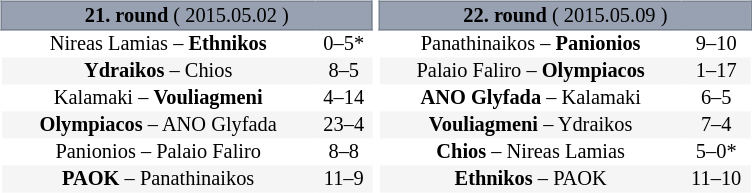<table table width=100%>
<tr>
<td width=20% valign="top"><br><table border=0 cellspacing=0 cellpadding=1em style="font-size: 85%; border-collapse: collapse;" width=100%>
<tr>
<td colspan=5 bgcolor=#98A1B2 style="border:1px solid #7A8392;text-align:center;"><span><strong>21. round</strong> ( 2015.05.02 )</span></td>
</tr>
<tr align=center bgcolor=#FFFFFF>
<td>Nireas Lamias – <strong>Ethnikos</strong></td>
<td>0–5*</td>
</tr>
<tr align=center bgcolor=#f5f5f5>
<td><strong>Ydraikos</strong> – Chios</td>
<td>8–5</td>
</tr>
<tr align=center bgcolor=#FFFFFF>
<td>Kalamaki – <strong>Vouliagmeni</strong></td>
<td>4–14</td>
</tr>
<tr align=center bgcolor=#f5f5f5>
<td><strong>Olympiacos</strong> – ANO Glyfada</td>
<td>23–4</td>
</tr>
<tr align=center bgcolor=#FFFFFF>
<td>Panionios – Palaio Faliro</td>
<td>8–8</td>
</tr>
<tr align=center bgcolor=#f5f5f5>
<td><strong>PAOK</strong> – Panathinaikos</td>
<td>11–9</td>
</tr>
</table>
</td>
<td width=20% valign="top"><br><table border=0 cellspacing=0 cellpadding=1em style="font-size: 85%; border-collapse: collapse;" width=100%>
<tr>
<td colspan=5 bgcolor=#98A1B2 style="border:1px solid #7A8392;text-align:center;"><span><strong>22. round</strong> ( 2015.05.09 )</span></td>
</tr>
<tr align=center bgcolor=#FFFFFF>
<td>Panathinaikos – <strong>Panionios</strong></td>
<td>9–10</td>
</tr>
<tr align=center bgcolor=#f5f5f5>
<td>Palaio Faliro – <strong>Olympiacos</strong></td>
<td>1–17</td>
</tr>
<tr align=center bgcolor=#FFFFFF>
<td><strong>ANO Glyfada</strong> – Kalamaki</td>
<td>6–5</td>
</tr>
<tr align=center bgcolor=#f5f5f5>
<td><strong>Vouliagmeni</strong> – Ydraikos</td>
<td>7–4</td>
</tr>
<tr align=center bgcolor=#FFFFFF>
<td><strong>Chios</strong> – Nireas Lamias</td>
<td>5–0*</td>
</tr>
<tr align=center bgcolor=#f5f5f5>
<td><strong>Ethnikos</strong> – PAOK</td>
<td>11–10</td>
</tr>
</table>
</td>
<td width=20% valign="top"></td>
<td width=20% valign="top"></td>
<td width=20% valign="top"></td>
</tr>
</table>
